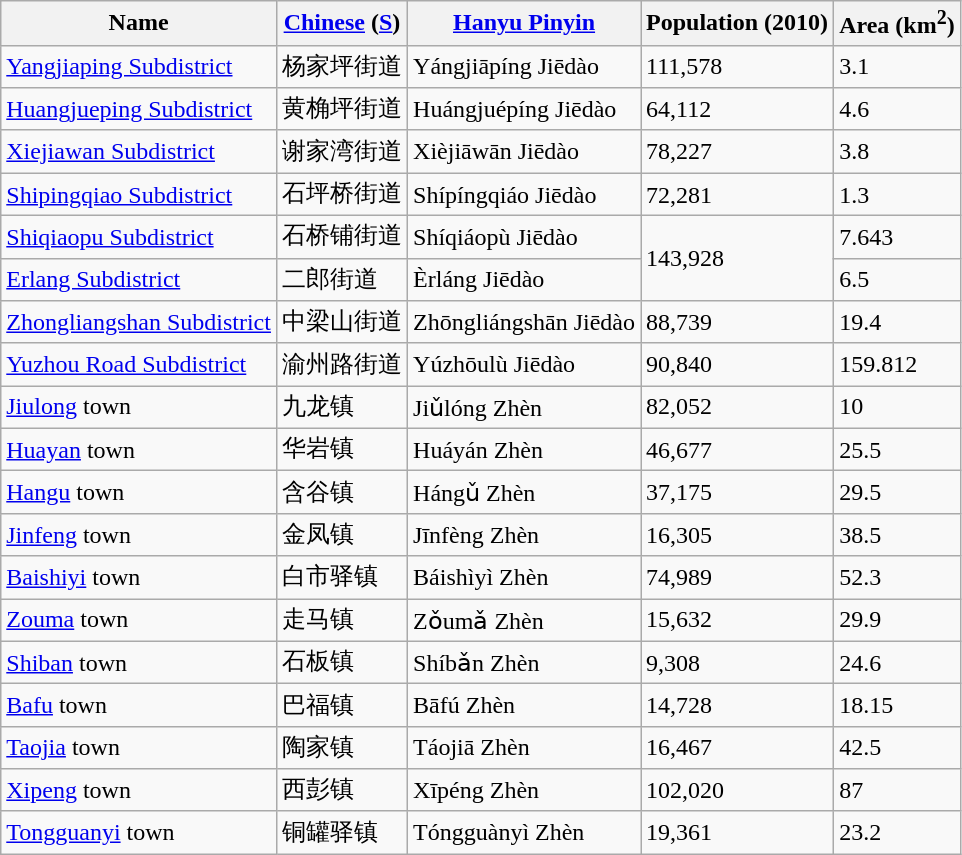<table class="wikitable">
<tr>
<th>Name</th>
<th><a href='#'>Chinese</a> (<a href='#'>S</a>)</th>
<th><a href='#'>Hanyu Pinyin</a></th>
<th>Population (2010)</th>
<th>Area (km<sup>2</sup>)</th>
</tr>
<tr>
<td><a href='#'>Yangjiaping Subdistrict</a></td>
<td>杨家坪街道</td>
<td>Yángjiāpíng Jiēdào</td>
<td>111,578</td>
<td>3.1</td>
</tr>
<tr>
<td><a href='#'>Huangjueping Subdistrict</a></td>
<td>黄桷坪街道</td>
<td>Huángjuépíng Jiēdào</td>
<td>64,112</td>
<td>4.6</td>
</tr>
<tr>
<td><a href='#'>Xiejiawan Subdistrict</a></td>
<td>谢家湾街道</td>
<td>Xièjiāwān Jiēdào</td>
<td>78,227</td>
<td>3.8</td>
</tr>
<tr>
<td><a href='#'>Shipingqiao Subdistrict</a></td>
<td>石坪桥街道</td>
<td>Shípíngqiáo Jiēdào</td>
<td>72,281</td>
<td>1.3</td>
</tr>
<tr>
<td><a href='#'>Shiqiaopu Subdistrict</a></td>
<td>石桥铺街道</td>
<td>Shíqiáopù Jiēdào</td>
<td rowspan="2">143,928</td>
<td>7.643</td>
</tr>
<tr>
<td><a href='#'>Erlang Subdistrict</a></td>
<td>二郎街道</td>
<td>Èrláng Jiēdào</td>
<td>6.5</td>
</tr>
<tr>
<td><a href='#'>Zhongliangshan Subdistrict</a></td>
<td>中梁山街道</td>
<td>Zhōngliángshān Jiēdào</td>
<td>88,739</td>
<td>19.4</td>
</tr>
<tr>
<td><a href='#'>Yuzhou Road Subdistrict</a></td>
<td>渝州路街道</td>
<td>Yúzhōulù Jiēdào</td>
<td>90,840</td>
<td>159.812</td>
</tr>
<tr>
<td><a href='#'>Jiulong</a> town</td>
<td>九龙镇</td>
<td>Jiǔlóng Zhèn</td>
<td>82,052</td>
<td>10</td>
</tr>
<tr>
<td><a href='#'>Huayan</a> town</td>
<td>华岩镇</td>
<td>Huáyán Zhèn</td>
<td>46,677</td>
<td>25.5</td>
</tr>
<tr>
<td><a href='#'>Hangu</a> town</td>
<td>含谷镇</td>
<td>Hángǔ Zhèn</td>
<td>37,175</td>
<td>29.5</td>
</tr>
<tr>
<td><a href='#'>Jinfeng</a> town</td>
<td>金凤镇</td>
<td>Jīnfèng Zhèn</td>
<td>16,305</td>
<td>38.5</td>
</tr>
<tr>
<td><a href='#'>Baishiyi</a> town</td>
<td>白市驿镇</td>
<td>Báishìyì Zhèn</td>
<td>74,989</td>
<td>52.3</td>
</tr>
<tr>
<td><a href='#'>Zouma</a> town</td>
<td>走马镇</td>
<td>Zǒumǎ Zhèn</td>
<td>15,632</td>
<td>29.9</td>
</tr>
<tr>
<td><a href='#'>Shiban</a> town</td>
<td>石板镇</td>
<td>Shíbǎn Zhèn</td>
<td>9,308</td>
<td>24.6</td>
</tr>
<tr>
<td><a href='#'>Bafu</a> town</td>
<td>巴福镇</td>
<td>Bāfú Zhèn</td>
<td>14,728</td>
<td>18.15</td>
</tr>
<tr>
<td><a href='#'>Taojia</a> town</td>
<td>陶家镇</td>
<td>Táojiā Zhèn</td>
<td>16,467</td>
<td>42.5</td>
</tr>
<tr>
<td><a href='#'>Xipeng</a> town</td>
<td>西彭镇</td>
<td>Xīpéng Zhèn</td>
<td>102,020</td>
<td>87</td>
</tr>
<tr>
<td><a href='#'>Tongguanyi</a> town</td>
<td>铜罐驿镇</td>
<td>Tóngguànyì Zhèn</td>
<td>19,361</td>
<td>23.2</td>
</tr>
</table>
